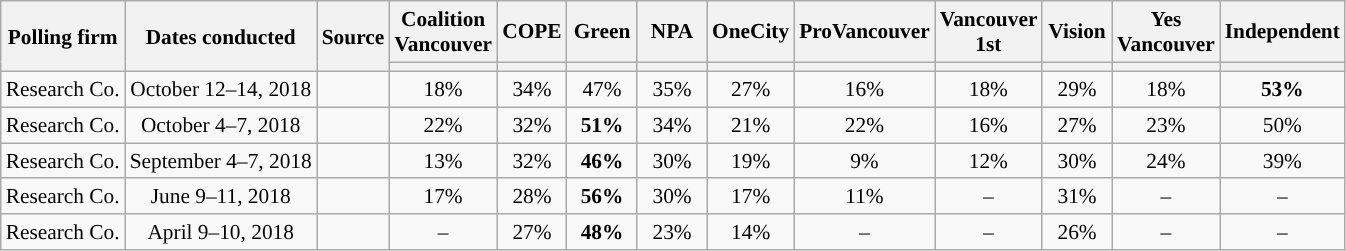<table class="wikitable sortable" style="text-align:center; font-size:89%">
<tr>
<th rowspan="2">Polling firm</th>
<th rowspan="2">Dates conducted</th>
<th rowspan="2">Source</th>
<th style="width:40px;">Coalition Vancouver</th>
<th style="width:40px;">COPE</th>
<th style="width:40px;">Green</th>
<th style="width:40px;">NPA</th>
<th style="width:40px;">OneCity</th>
<th style="width:40px;">ProVancouver</th>
<th style="width:40px;">Vancouver 1st</th>
<th style="width:40px;">Vision</th>
<th style="width:40px;">Yes Vancouver</th>
<th style="width:40px;">Independent</th>
</tr>
<tr class="sorttop">
<th style="background:"></th>
<th style="background:"></th>
<th style="background:"></th>
<th style="background:"></th>
<th style="background:"></th>
<th style="background:"></th>
<th style="background:"></th>
<th style="background:"></th>
<th style="background:"></th>
<th style="background:#F0F0F0;"></th>
</tr>
<tr>
<td>Research Co.</td>
<td>October 12–14, 2018</td>
<td></td>
<td>18%</td>
<td>34%</td>
<td>47%</td>
<td>35%</td>
<td>27%</td>
<td>16%</td>
<td>18%</td>
<td>29%</td>
<td>18%</td>
<td><strong>53%</strong></td>
</tr>
<tr>
<td>Research Co.</td>
<td>October 4–7, 2018</td>
<td></td>
<td>22%</td>
<td>32%</td>
<td><strong>51%</strong></td>
<td>34%</td>
<td>21%</td>
<td>22%</td>
<td>16%</td>
<td>27%</td>
<td>23%</td>
<td>50%</td>
</tr>
<tr>
<td>Research Co.</td>
<td>September 4–7, 2018</td>
<td></td>
<td>13%</td>
<td>32%</td>
<td><strong>46%</strong></td>
<td>30%</td>
<td>19%</td>
<td>9%</td>
<td>12%</td>
<td>30%</td>
<td>24%</td>
<td>39%</td>
</tr>
<tr>
<td>Research Co.</td>
<td>June 9–11, 2018</td>
<td></td>
<td>17%</td>
<td>28%</td>
<td><strong>56%</strong></td>
<td>30%</td>
<td>17%</td>
<td>11%</td>
<td>–</td>
<td>31%</td>
<td>–</td>
<td>–</td>
</tr>
<tr>
<td>Research Co.</td>
<td>April 9–10, 2018</td>
<td></td>
<td>–</td>
<td>27%</td>
<td><strong>48%</strong></td>
<td>23%</td>
<td>14%</td>
<td>–</td>
<td>–</td>
<td>26%</td>
<td>–</td>
<td>–</td>
</tr>
</table>
